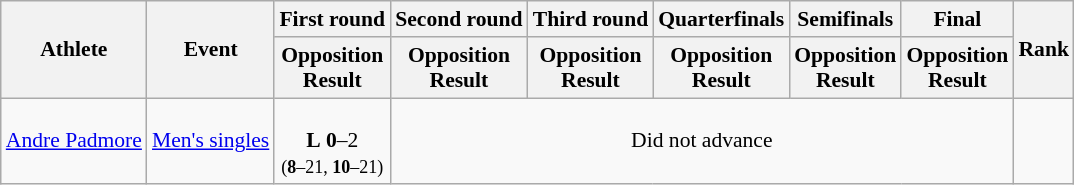<table class="wikitable" style="font-size:90%">
<tr>
<th rowspan="2">Athlete</th>
<th rowspan="2">Event</th>
<th>First round</th>
<th>Second round</th>
<th>Third round</th>
<th>Quarterfinals</th>
<th>Semifinals</th>
<th>Final</th>
<th rowspan="2">Rank</th>
</tr>
<tr>
<th>Opposition<br>Result</th>
<th>Opposition<br>Result</th>
<th>Opposition<br>Result</th>
<th>Opposition<br>Result</th>
<th>Opposition<br>Result</th>
<th>Opposition<br>Result</th>
</tr>
<tr>
<td><a href='#'>Andre Padmore</a></td>
<td><a href='#'>Men's singles</a></td>
<td align=center><br> <strong>L</strong> <strong>0</strong>–2<br><small>(<strong>8</strong>–21, <strong>10</strong>–21)</small></td>
<td align=center colspan=5>Did not advance</td>
<td align=center></td>
</tr>
</table>
